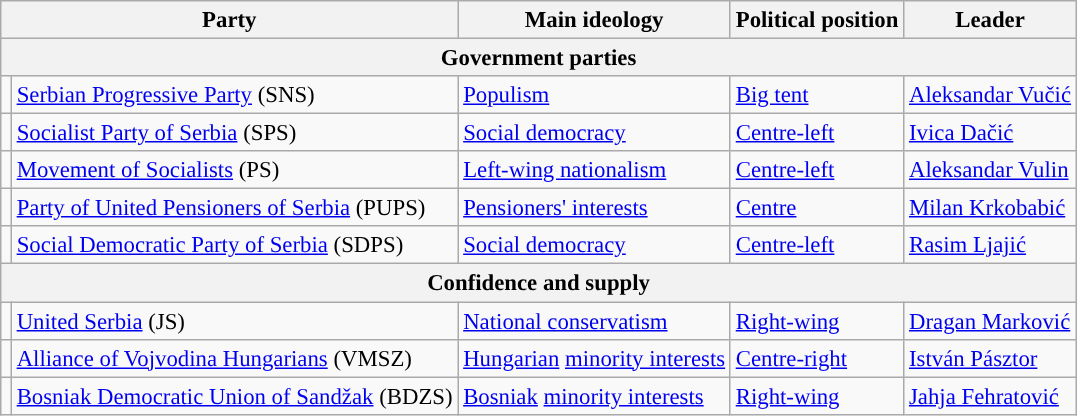<table class="wikitable" style="font-size:95%">
<tr>
<th colspan="2">Party</th>
<th>Main ideology</th>
<th>Political position</th>
<th>Leader</th>
</tr>
<tr>
<th colspan="5">Government parties</th>
</tr>
<tr>
<td style="background:"></td>
<td><a href='#'>Serbian Progressive Party</a> (SNS)</td>
<td><a href='#'>Populism</a></td>
<td><a href='#'>Big tent</a></td>
<td><a href='#'>Aleksandar Vučić</a></td>
</tr>
<tr>
<td style="background:"></td>
<td><a href='#'>Socialist Party of Serbia</a> (SPS)</td>
<td><a href='#'>Social democracy</a></td>
<td><a href='#'>Centre-left</a></td>
<td><a href='#'>Ivica Dačić</a></td>
</tr>
<tr>
<td style="background:"></td>
<td><a href='#'>Movement of Socialists</a> (PS)</td>
<td><a href='#'>Left-wing nationalism</a></td>
<td><a href='#'>Centre-left</a></td>
<td><a href='#'>Aleksandar Vulin</a></td>
</tr>
<tr>
<td style="background:"></td>
<td><a href='#'>Party of United Pensioners of Serbia</a> (PUPS)</td>
<td><a href='#'>Pensioners' interests</a></td>
<td><a href='#'>Centre</a></td>
<td><a href='#'>Milan Krkobabić</a></td>
</tr>
<tr>
<td style="background:"></td>
<td><a href='#'>Social Democratic Party of Serbia</a> (SDPS)</td>
<td><a href='#'>Social democracy</a></td>
<td><a href='#'>Centre-left</a></td>
<td><a href='#'>Rasim Ljajić</a></td>
</tr>
<tr>
<th colspan="5">Confidence and supply</th>
</tr>
<tr>
<td style="background:"></td>
<td><a href='#'>United Serbia</a> (JS)</td>
<td><a href='#'>National conservatism</a></td>
<td><a href='#'>Right-wing</a></td>
<td><a href='#'>Dragan Marković</a></td>
</tr>
<tr>
<td style="background:"></td>
<td><a href='#'>Alliance of Vojvodina Hungarians</a> (VMSZ)</td>
<td><a href='#'>Hungarian</a> <a href='#'>minority interests</a></td>
<td><a href='#'>Centre-right</a></td>
<td><a href='#'>István Pásztor</a></td>
</tr>
<tr>
<td style="background:"></td>
<td><a href='#'>Bosniak Democratic Union of Sandžak</a> (BDZS)</td>
<td><a href='#'>Bosniak</a> <a href='#'>minority interests</a></td>
<td><a href='#'>Right-wing</a></td>
<td><a href='#'>Jahja Fehratović</a></td>
</tr>
</table>
